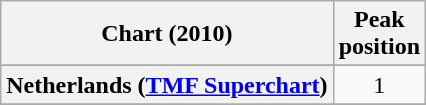<table class="wikitable sortable plainrowheaders" style="text-align:center">
<tr>
<th scope="col">Chart (2010)</th>
<th scope="col">Peak<br>position</th>
</tr>
<tr>
</tr>
<tr>
</tr>
<tr>
</tr>
<tr>
</tr>
<tr>
</tr>
<tr>
</tr>
<tr>
<th scope="row">Netherlands (<a href='#'>TMF Superchart</a>)</th>
<td>1</td>
</tr>
<tr>
</tr>
<tr>
</tr>
<tr>
</tr>
<tr>
</tr>
<tr>
</tr>
<tr>
</tr>
<tr>
</tr>
</table>
